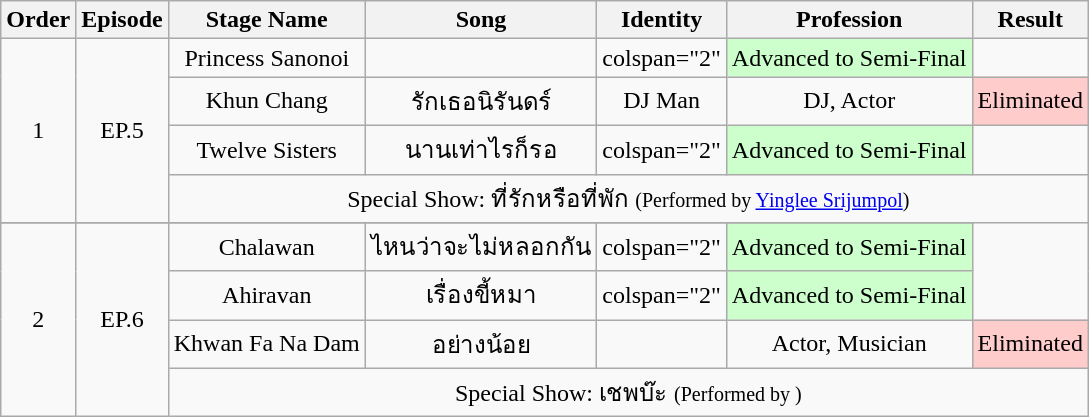<table class="wikitable" style="text-align:center">
<tr>
<th>Order</th>
<th>Episode</th>
<th>Stage Name</th>
<th>Song</th>
<th>Identity</th>
<th>Profession</th>
<th>Result</th>
</tr>
<tr>
<td rowspan="4">1</td>
<td rowspan="4">EP.5</td>
<td>Princess Sanonoi</td>
<td></td>
<td>colspan="2"  </td>
<td style="text-align:center; background:#ccffcc;">Advanced to Semi-Final</td>
</tr>
<tr>
<td>Khun Chang</td>
<td>รักเธอนิรันดร์</td>
<td>DJ Man</td>
<td>DJ, Actor</td>
<td style="text-align:center; background:#ffcccc;">Eliminated</td>
</tr>
<tr>
<td>Twelve Sisters</td>
<td>นานเท่าไรก็รอ</td>
<td>colspan="2"  </td>
<td style="text-align:center; background:#ccffcc;">Advanced to Semi-Final</td>
</tr>
<tr>
<td colspan="5">Special Show: ที่รักหรือที่พัก <small>(Performed by <a href='#'>Yinglee Srijumpol</a>)</small></td>
</tr>
<tr>
</tr>
<tr>
</tr>
<tr>
</tr>
<tr>
</tr>
<tr>
<td rowspan="4">2</td>
<td rowspan="4">EP.6</td>
<td>Chalawan</td>
<td>ไหนว่าจะไม่หลอกกัน</td>
<td>colspan="2"  </td>
<td style="text-align:center; background:#ccffcc;">Advanced to Semi-Final</td>
</tr>
<tr>
<td>Ahiravan</td>
<td>เรื่องขี้หมา</td>
<td>colspan="2"  </td>
<td style="text-align:center; background:#ccffcc;">Advanced to Semi-Final</td>
</tr>
<tr>
<td>Khwan Fa Na Dam</td>
<td>อย่างน้อย</td>
<td></td>
<td>Actor, Musician</td>
<td style="text-align:center; background:#ffcccc;">Eliminated</td>
</tr>
<tr>
<td colspan="5">Special Show: เชพบ๊ะ <small>(Performed by )</small></td>
</tr>
</table>
